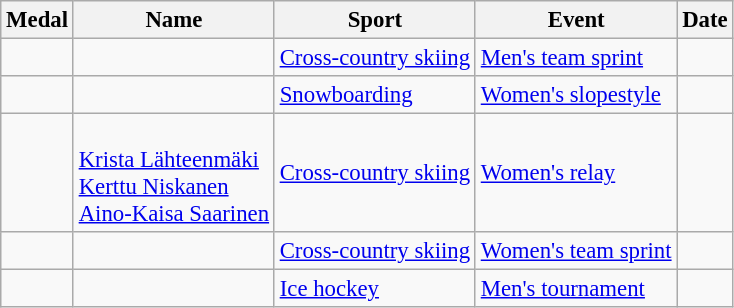<table class="wikitable sortable" style="font-size:95%">
<tr>
<th>Medal</th>
<th>Name</th>
<th>Sport</th>
<th>Event</th>
<th>Date</th>
</tr>
<tr>
<td></td>
<td><br></td>
<td><a href='#'>Cross-country skiing</a></td>
<td><a href='#'>Men's team sprint</a></td>
<td></td>
</tr>
<tr>
<td></td>
<td></td>
<td><a href='#'>Snowboarding</a></td>
<td><a href='#'>Women's slopestyle</a></td>
<td></td>
</tr>
<tr>
<td></td>
<td><br><a href='#'>Krista Lähteenmäki</a><br><a href='#'>Kerttu Niskanen</a><br><a href='#'>Aino-Kaisa Saarinen</a></td>
<td><a href='#'>Cross-country skiing</a></td>
<td><a href='#'>Women's relay</a></td>
<td></td>
</tr>
<tr>
<td></td>
<td><br></td>
<td><a href='#'>Cross-country skiing</a></td>
<td><a href='#'>Women's team sprint</a></td>
<td></td>
</tr>
<tr>
<td></td>
<td><br></td>
<td><a href='#'>Ice hockey</a></td>
<td><a href='#'>Men's tournament</a></td>
<td></td>
</tr>
</table>
